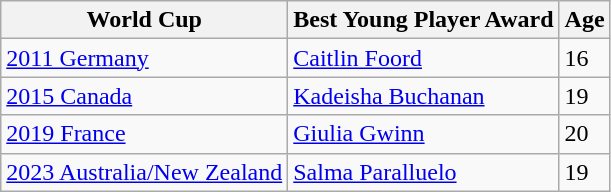<table class="wikitable">
<tr>
<th>World Cup</th>
<th>Best Young Player Award</th>
<th>Age</th>
</tr>
<tr>
<td><a href='#'>2011 Germany</a></td>
<td> <a href='#'>Caitlin Foord</a></td>
<td>16</td>
</tr>
<tr>
<td><a href='#'>2015 Canada</a></td>
<td> <a href='#'>Kadeisha Buchanan</a></td>
<td>19</td>
</tr>
<tr>
<td><a href='#'>2019 France</a></td>
<td> <a href='#'>Giulia Gwinn</a></td>
<td>20</td>
</tr>
<tr>
<td><a href='#'>2023 Australia/New Zealand</a></td>
<td> <a href='#'>Salma Paralluelo</a></td>
<td>19</td>
</tr>
</table>
